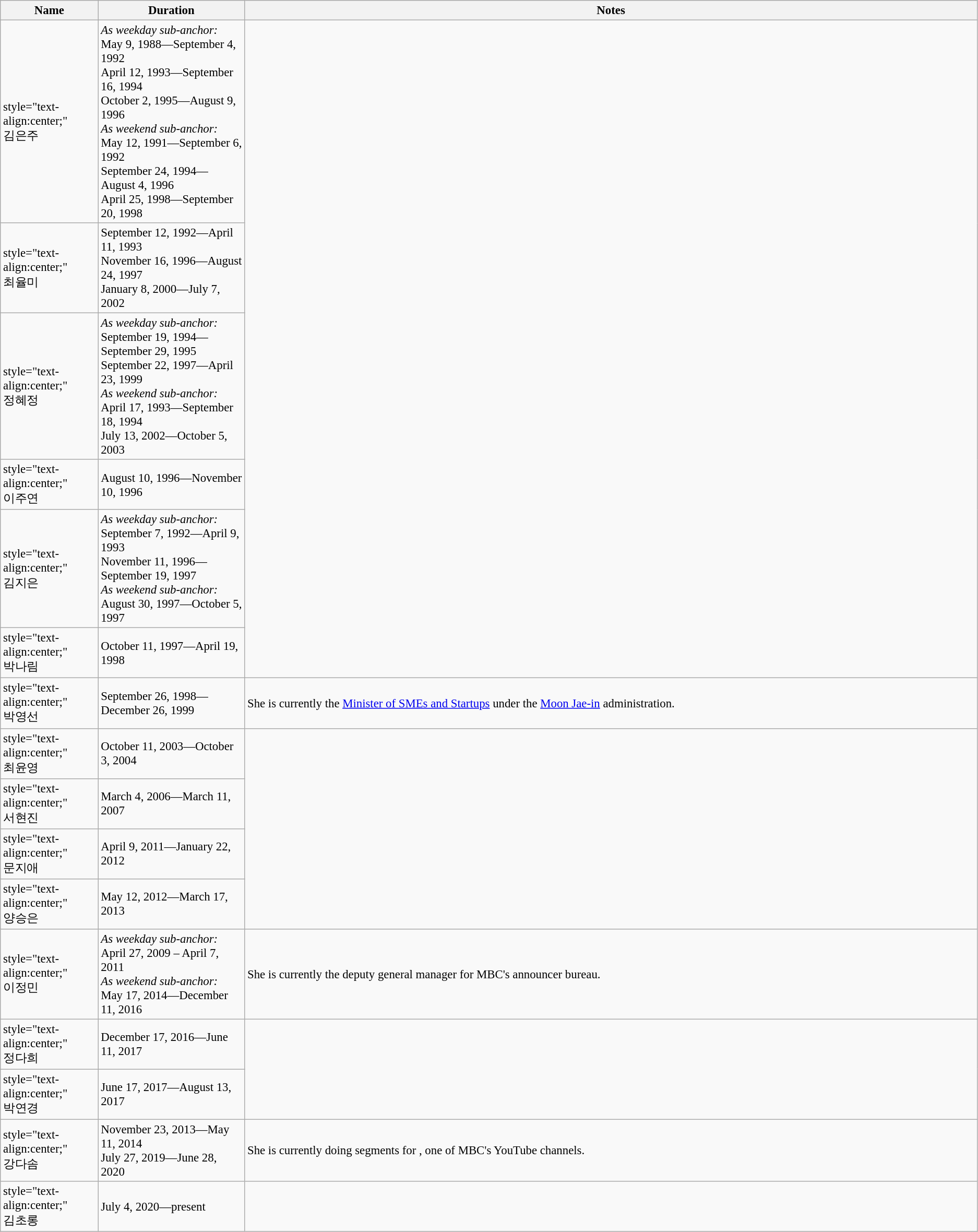<table class="wikitable" style="font-size:95%">
<tr>
<th style="width:10%; text-align:center;">Name</th>
<th style="width:15%; text-align:center;">Duration</th>
<th>Notes</th>
</tr>
<tr>
<td>style="text-align:center;" <br>김은주</td>
<td><em>As weekday sub-anchor:</em> May 9, 1988—September 4, 1992<br>April 12, 1993—September 16, 1994<br>October 2, 1995—August 9, 1996<br><em>As weekend sub-anchor:</em> May 12, 1991—September 6, 1992<br>September 24, 1994—August 4, 1996<br>April 25, 1998—September 20, 1998</td>
<td rowspan="6"></td>
</tr>
<tr>
<td>style="text-align:center;" <br>최율미</td>
<td>September 12, 1992—April 11, 1993<br>November 16, 1996—August 24, 1997<br>January 8, 2000—July 7, 2002</td>
</tr>
<tr>
<td>style="text-align:center;" <br>정혜정</td>
<td><em>As weekday sub-anchor:</em> September 19, 1994—September 29, 1995<br>September 22, 1997—April 23, 1999<br><em>As weekend sub-anchor:</em> April 17, 1993—September 18, 1994<br>July 13, 2002—October 5, 2003</td>
</tr>
<tr>
<td>style="text-align:center;" <br>이주연</td>
<td>August 10, 1996—November 10, 1996</td>
</tr>
<tr>
<td>style="text-align:center;" <br>김지은</td>
<td><em>As weekday sub-anchor:</em> September 7, 1992—April 9, 1993<br>November 11, 1996—September 19, 1997<br><em>As weekend sub-anchor:</em> August 30, 1997—October 5, 1997</td>
</tr>
<tr>
<td>style="text-align:center;" <br>박나림</td>
<td>October 11, 1997—April 19, 1998</td>
</tr>
<tr>
<td>style="text-align:center;" <br>박영선</td>
<td>September 26, 1998—December 26, 1999</td>
<td>She is currently the <a href='#'>Minister of SMEs and Startups</a> under the <a href='#'>Moon Jae-in</a> administration.</td>
</tr>
<tr>
<td>style="text-align:center;" <br>최윤영</td>
<td>October 11, 2003—October 3, 2004</td>
<td rowspan="4"></td>
</tr>
<tr>
<td>style="text-align:center;" <br>서현진</td>
<td>March 4, 2006—March 11, 2007</td>
</tr>
<tr>
<td>style="text-align:center;" <br>문지애</td>
<td>April 9, 2011—January 22, 2012</td>
</tr>
<tr>
<td>style="text-align:center;" <br>양승은</td>
<td>May 12, 2012—March 17, 2013</td>
</tr>
<tr>
<td>style="text-align:center;" <br>이정민</td>
<td><em>As weekday sub-anchor:</em> April 27, 2009 – April 7, 2011<br><em>As weekend sub-anchor:</em> May 17, 2014—December 11, 2016</td>
<td>She is currently the deputy general manager for MBC's announcer bureau.</td>
</tr>
<tr>
<td>style="text-align:center;" <br>정다희</td>
<td>December 17, 2016—June 11, 2017</td>
<td rowspan="2"></td>
</tr>
<tr>
<td>style="text-align:center;" <br>박연경</td>
<td>June 17, 2017—August 13, 2017</td>
</tr>
<tr>
<td>style="text-align:center;" <br>강다솜</td>
<td>November 23, 2013—May 11, 2014<br>July 27, 2019—June 28, 2020</td>
<td>She is currently doing segments for , one of MBC's YouTube channels.</td>
</tr>
<tr>
<td>style="text-align:center;" <br>김초롱</td>
<td>July 4, 2020—present</td>
<td></td>
</tr>
</table>
